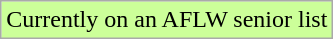<table class="wikitable">
<tr bgcolor="#CCFF99">
<td>Currently on an AFLW senior list</td>
</tr>
</table>
